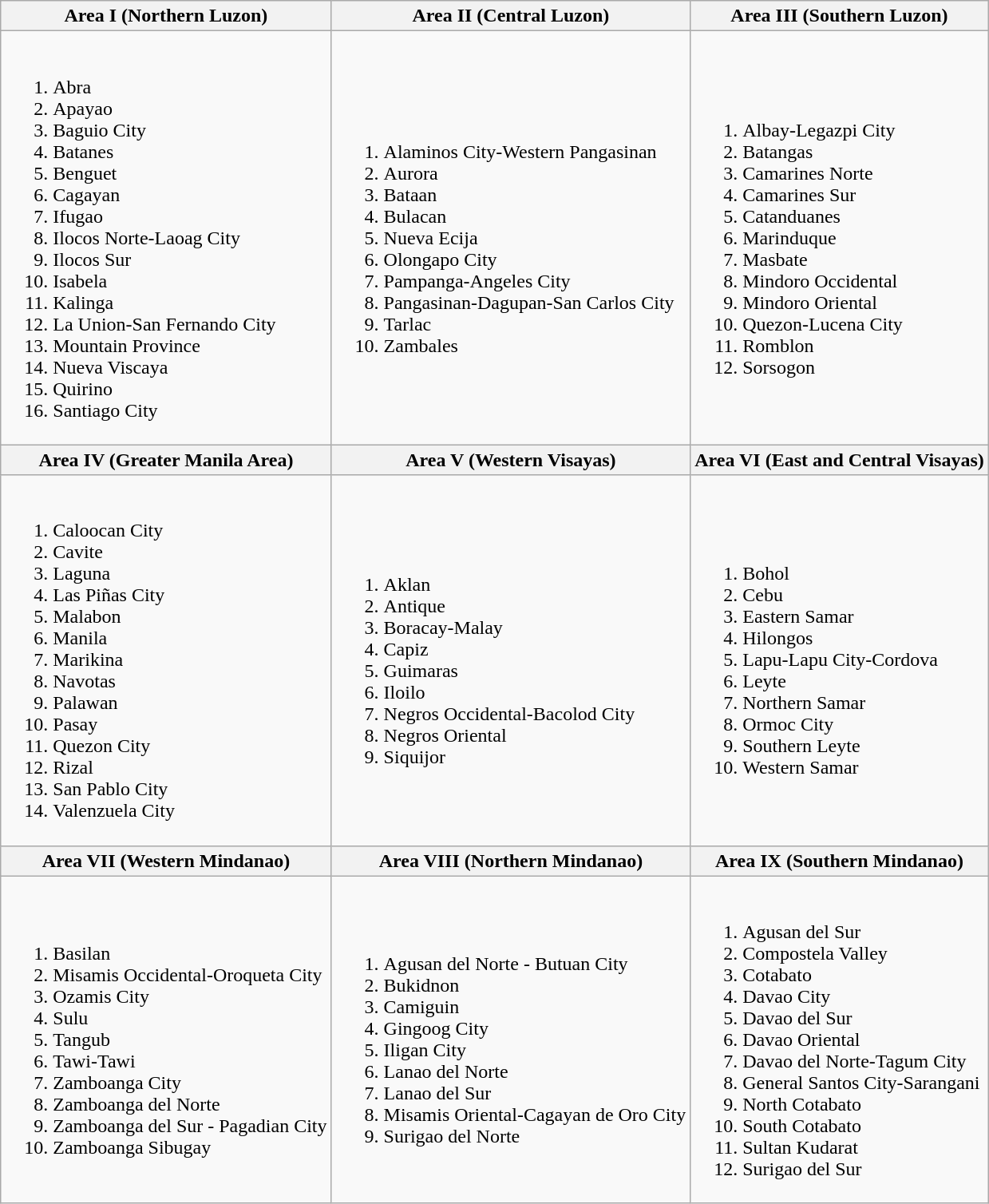<table class="wikitable">
<tr>
<th>Area I (Northern Luzon)</th>
<th>Area II (Central Luzon)</th>
<th>Area III (Southern Luzon)</th>
</tr>
<tr>
<td><br><ol><li>Abra</li><li>Apayao</li><li>Baguio City</li><li>Batanes</li><li>Benguet</li><li>Cagayan</li><li>Ifugao</li><li>Ilocos Norte-Laoag City</li><li>Ilocos Sur</li><li>Isabela</li><li>Kalinga</li><li>La Union-San Fernando City</li><li>Mountain Province</li><li>Nueva Viscaya</li><li>Quirino</li><li>Santiago City</li></ol></td>
<td><br><ol><li>Alaminos City-Western Pangasinan</li><li>Aurora</li><li>Bataan</li><li>Bulacan</li><li>Nueva Ecija</li><li>Olongapo City</li><li>Pampanga-Angeles City</li><li>Pangasinan-Dagupan-San Carlos City</li><li>Tarlac</li><li>Zambales</li></ol></td>
<td><br><ol><li>Albay-Legazpi City</li><li>Batangas</li><li>Camarines Norte</li><li>Camarines Sur</li><li>Catanduanes</li><li>Marinduque</li><li>Masbate</li><li>Mindoro Occidental</li><li>Mindoro Oriental</li><li>Quezon-Lucena City</li><li>Romblon</li><li>Sorsogon</li></ol></td>
</tr>
<tr>
<th>Area IV (Greater Manila Area)</th>
<th>Area V (Western Visayas)</th>
<th>Area VI (East and Central Visayas)</th>
</tr>
<tr>
<td><br><ol><li>Caloocan City</li><li>Cavite</li><li>Laguna</li><li>Las Piñas City</li><li>Malabon</li><li>Manila</li><li>Marikina</li><li>Navotas</li><li>Palawan</li><li>Pasay</li><li>Quezon City</li><li>Rizal</li><li>San Pablo City</li><li>Valenzuela City</li></ol></td>
<td><br><ol><li>Aklan</li><li>Antique</li><li>Boracay-Malay</li><li>Capiz</li><li>Guimaras</li><li>Iloilo</li><li>Negros Occidental-Bacolod City</li><li>Negros Oriental</li><li>Siquijor</li></ol></td>
<td><br><ol><li>Bohol</li><li>Cebu</li><li>Eastern Samar</li><li>Hilongos</li><li>Lapu-Lapu City-Cordova</li><li>Leyte</li><li>Northern Samar</li><li>Ormoc City</li><li>Southern Leyte</li><li>Western Samar</li></ol></td>
</tr>
<tr>
<th>Area VII (Western Mindanao)</th>
<th>Area VIII (Northern Mindanao)</th>
<th>Area IX (Southern Mindanao)</th>
</tr>
<tr>
<td><br><ol><li>Basilan</li><li>Misamis Occidental-Oroqueta City</li><li>Ozamis City</li><li>Sulu</li><li>Tangub</li><li>Tawi-Tawi</li><li>Zamboanga City</li><li>Zamboanga del Norte</li><li>Zamboanga del Sur - Pagadian City</li><li>Zamboanga Sibugay</li></ol></td>
<td><br><ol><li>Agusan del Norte - Butuan City</li><li>Bukidnon</li><li>Camiguin</li><li>Gingoog City</li><li>Iligan City</li><li>Lanao del Norte</li><li>Lanao del Sur</li><li>Misamis Oriental-Cagayan de Oro City</li><li>Surigao del Norte</li></ol></td>
<td><br><ol><li>Agusan del Sur</li><li>Compostela Valley</li><li>Cotabato</li><li>Davao City</li><li>Davao del Sur</li><li>Davao Oriental</li><li>Davao del Norte-Tagum City</li><li>General Santos City-Sarangani</li><li>North Cotabato</li><li>South Cotabato</li><li>Sultan Kudarat</li><li>Surigao del Sur</li></ol></td>
</tr>
</table>
